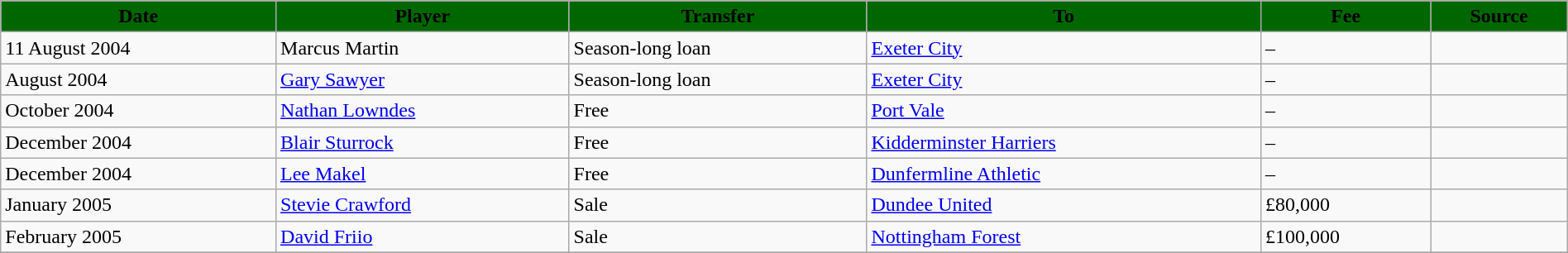<table class="wikitable" width="100%" border="1">
<tr>
<th style="background:#006600"><span><strong>Date</strong></span></th>
<th style="background:#006600"><span>Player</span></th>
<th style="background:#006600"><span>Transfer</span></th>
<th style="background:#006600"><span>To</span></th>
<th style="background:#006600"><span>Fee</span></th>
<th style="background:#006600"><span>Source</span></th>
</tr>
<tr>
<td>11 August 2004</td>
<td>Marcus Martin</td>
<td>Season-long loan</td>
<td><a href='#'>Exeter City</a></td>
<td>–</td>
<td></td>
</tr>
<tr>
<td>August 2004</td>
<td><a href='#'>Gary Sawyer</a></td>
<td>Season-long loan</td>
<td><a href='#'>Exeter City</a></td>
<td>–</td>
<td></td>
</tr>
<tr>
<td>October 2004</td>
<td><a href='#'>Nathan Lowndes</a></td>
<td>Free</td>
<td><a href='#'>Port Vale</a></td>
<td>–</td>
<td></td>
</tr>
<tr>
<td>December 2004</td>
<td><a href='#'>Blair Sturrock</a></td>
<td>Free</td>
<td><a href='#'>Kidderminster Harriers</a></td>
<td>–</td>
<td></td>
</tr>
<tr>
<td>December 2004</td>
<td><a href='#'>Lee Makel</a></td>
<td>Free</td>
<td><a href='#'>Dunfermline Athletic</a></td>
<td>–</td>
<td></td>
</tr>
<tr>
<td>January 2005</td>
<td><a href='#'>Stevie Crawford</a></td>
<td>Sale</td>
<td><a href='#'>Dundee United</a></td>
<td>£80,000</td>
<td></td>
</tr>
<tr>
<td>February 2005</td>
<td><a href='#'>David Friio</a></td>
<td>Sale</td>
<td><a href='#'>Nottingham Forest</a></td>
<td>£100,000</td>
<td></td>
</tr>
<tr>
</tr>
</table>
